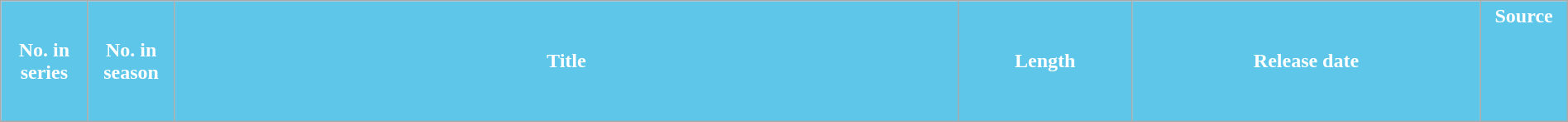<table class="wikitable plainrowheaders mw-collapsible mw-collapsed" style="width:100%; margin:auto; background:#fff;">
<tr>
<th style="background:#5EC7E9; color: #ffffff; width:5%;">No. in<br>series</th>
<th style="background:#5EC7E9; color: #ffffff; width:5%;">No. in<br>season</th>
<th style="background:#5EC7E9; color: #ffffff; width:45%;">Title</th>
<th style="background:#5EC7E9; color: #ffffff; width:10%;">Length</th>
<th style="background:#5EC7E9; color: #ffffff; width:20%;">Release date</th>
<th style="background:#5EC7E9; color: #ffffff; width:5%;">Source<br><br><br><br><br></th>
</tr>
</table>
